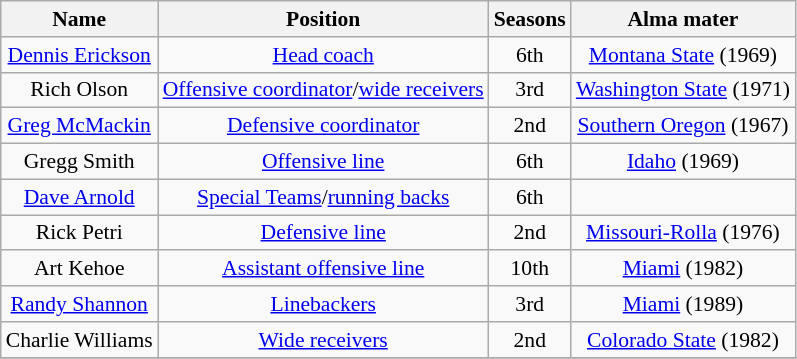<table class="wikitable" border="1" style="font-size:90%;">
<tr>
<th>Name</th>
<th>Position</th>
<th>Seasons</th>
<th>Alma mater</th>
</tr>
<tr style="text-align:center;">
<td><a href='#'>Dennis Erickson</a></td>
<td><a href='#'>Head coach</a></td>
<td>6th</td>
<td><a href='#'>Montana State</a> (1969)</td>
</tr>
<tr style="text-align:center;">
<td>Rich Olson</td>
<td><a href='#'>Offensive coordinator</a>/<a href='#'>wide receivers</a></td>
<td>3rd</td>
<td><a href='#'>Washington State</a> (1971)</td>
</tr>
<tr style="text-align:center;">
<td><a href='#'>Greg McMackin</a></td>
<td><a href='#'>Defensive coordinator</a></td>
<td>2nd</td>
<td><a href='#'>Southern Oregon</a> (1967)</td>
</tr>
<tr style="text-align:center;">
<td>Gregg Smith</td>
<td><a href='#'>Offensive line</a></td>
<td>6th</td>
<td><a href='#'>Idaho</a> (1969)</td>
</tr>
<tr style="text-align:center;">
<td><a href='#'>Dave Arnold</a></td>
<td><a href='#'>Special Teams</a>/<a href='#'>running backs</a></td>
<td>6th</td>
<td></td>
</tr>
<tr style="text-align:center;">
<td>Rick Petri</td>
<td><a href='#'>Defensive line</a></td>
<td>2nd</td>
<td><a href='#'>Missouri-Rolla</a> (1976)</td>
</tr>
<tr style="text-align:center;">
<td>Art Kehoe</td>
<td><a href='#'>Assistant offensive line</a></td>
<td>10th</td>
<td><a href='#'>Miami</a> (1982)</td>
</tr>
<tr style="text-align:center;">
<td><a href='#'>Randy Shannon</a></td>
<td><a href='#'>Linebackers</a></td>
<td>3rd</td>
<td><a href='#'>Miami</a> (1989)</td>
</tr>
<tr style="text-align:center;">
<td>Charlie Williams</td>
<td><a href='#'>Wide receivers</a></td>
<td>2nd</td>
<td><a href='#'>Colorado State</a> (1982)</td>
</tr>
<tr style="text-align:center;">
</tr>
</table>
